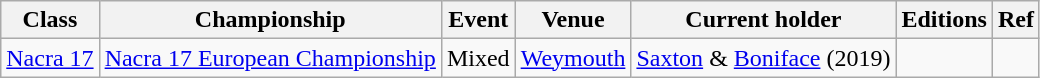<table class="wikitable sortable" style="text-align:center;">
<tr>
<th>Class</th>
<th>Championship</th>
<th>Event</th>
<th>Venue</th>
<th>Current holder</th>
<th>Editions</th>
<th>Ref</th>
</tr>
<tr>
<td><a href='#'>Nacra 17</a></td>
<td><a href='#'>Nacra 17 European Championship</a></td>
<td>Mixed</td>
<td> <a href='#'>Weymouth</a></td>
<td align=left> <a href='#'>Saxton</a> & <a href='#'>Boniface</a> (2019)</td>
<td></td>
<td></td>
</tr>
</table>
